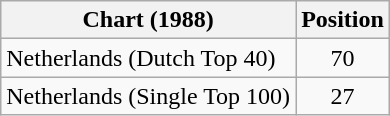<table class="wikitable sortable">
<tr>
<th>Chart (1988)</th>
<th>Position</th>
</tr>
<tr>
<td>Netherlands (Dutch Top 40)</td>
<td align="center">70</td>
</tr>
<tr>
<td>Netherlands (Single Top 100)</td>
<td align="center">27</td>
</tr>
</table>
